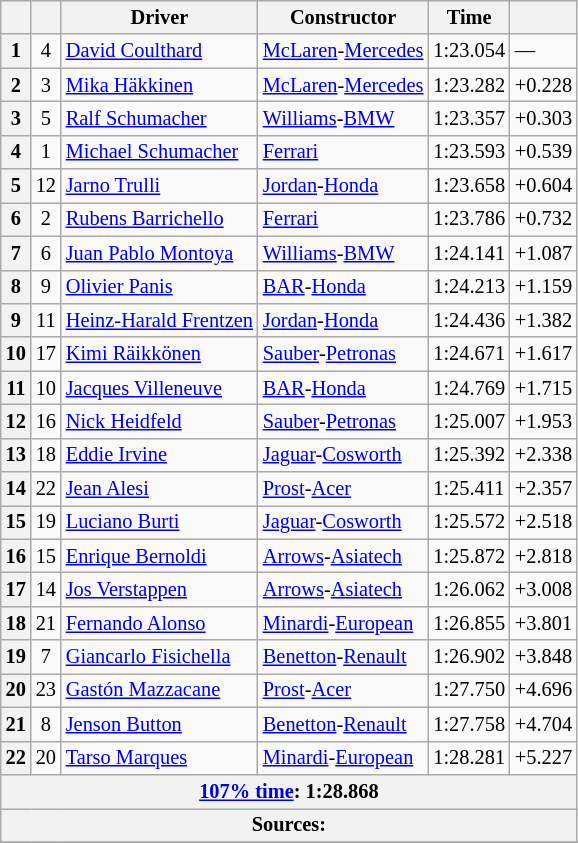<table class="wikitable sortable" style="font-size: 85%;">
<tr>
<th scope="col"></th>
<th scope="col"></th>
<th scope="col">Driver</th>
<th scope="col">Constructor</th>
<th scope="col">Time</th>
<th scope="col"></th>
</tr>
<tr>
<th scope="row">1</th>
<td align="center">4</td>
<td data-sort-value="COU"> <a href='#'>David Coulthard</a></td>
<td><a href='#'>McLaren</a>-<a href='#'>Mercedes</a></td>
<td>1:23.054</td>
<td>—</td>
</tr>
<tr>
<th scope="row">2</th>
<td align="center">3</td>
<td data-sort-value="HAK"> <a href='#'>Mika Häkkinen</a></td>
<td><a href='#'>McLaren</a>-<a href='#'>Mercedes</a></td>
<td>1:23.282</td>
<td>+0.228</td>
</tr>
<tr>
<th scope="row">3</th>
<td align="center">5</td>
<td data-sort-value="SCHR"> <a href='#'>Ralf Schumacher</a></td>
<td><a href='#'>Williams</a>-<a href='#'>BMW</a></td>
<td>1:23.357</td>
<td>+0.303</td>
</tr>
<tr>
<th scope="row">4</th>
<td align="center">1</td>
<td data-sort-value="SCHM"> <a href='#'>Michael Schumacher</a></td>
<td><a href='#'>Ferrari</a></td>
<td>1:23.593</td>
<td>+0.539</td>
</tr>
<tr>
<th scope="row">5</th>
<td align="center">12</td>
<td data-sort-value="TRU"> <a href='#'>Jarno Trulli</a></td>
<td><a href='#'>Jordan</a>-<a href='#'>Honda</a></td>
<td>1:23.658</td>
<td>+0.604</td>
</tr>
<tr>
<th scope="row">6</th>
<td align="center">2</td>
<td data-sort-value="BAR"> <a href='#'>Rubens Barrichello</a></td>
<td><a href='#'>Ferrari</a></td>
<td>1:23.786</td>
<td>+0.732</td>
</tr>
<tr>
<th scope="row">7</th>
<td align="center">6</td>
<td data-sort-value="MON"> <a href='#'>Juan Pablo Montoya</a></td>
<td><a href='#'>Williams</a>-<a href='#'>BMW</a></td>
<td>1:24.141</td>
<td>+1.087</td>
</tr>
<tr>
<th scope="row">8</th>
<td align="center">9</td>
<td data-sort-value="PAN"> <a href='#'>Olivier Panis</a></td>
<td><a href='#'>BAR</a>-<a href='#'>Honda</a></td>
<td>1:24.213</td>
<td>+1.159</td>
</tr>
<tr>
<th scope="row">9</th>
<td align="center">11</td>
<td data-sort-value="FRE"> <a href='#'>Heinz-Harald Frentzen</a></td>
<td><a href='#'>Jordan</a>-<a href='#'>Honda</a></td>
<td>1:24.436</td>
<td>+1.382</td>
</tr>
<tr>
<th scope="row">10</th>
<td align="center">17</td>
<td data-sort-value="RAI"> <a href='#'>Kimi Räikkönen</a></td>
<td><a href='#'>Sauber</a>-<a href='#'>Petronas</a></td>
<td>1:24.671</td>
<td>+1.617</td>
</tr>
<tr>
<th scope="row">11</th>
<td align="center">10</td>
<td data-sort-value="VIL"> <a href='#'>Jacques Villeneuve</a></td>
<td><a href='#'>BAR</a>-<a href='#'>Honda</a></td>
<td>1:24.769</td>
<td>+1.715</td>
</tr>
<tr>
<th scope="row">12</th>
<td align="center">16</td>
<td data-sort-value="HEI"> <a href='#'>Nick Heidfeld</a></td>
<td><a href='#'>Sauber</a>-<a href='#'>Petronas</a></td>
<td>1:25.007</td>
<td>+1.953</td>
</tr>
<tr>
<th scope="row">13</th>
<td align="center">18</td>
<td data-sort-value="IRV"> <a href='#'>Eddie Irvine</a></td>
<td><a href='#'>Jaguar</a>-<a href='#'>Cosworth</a></td>
<td>1:25.392</td>
<td>+2.338</td>
</tr>
<tr>
<th scope="row">14</th>
<td align="center">22</td>
<td data-sort-value="ALE"> <a href='#'>Jean Alesi</a></td>
<td><a href='#'>Prost</a>-<a href='#'>Acer</a></td>
<td>1:25.411</td>
<td>+2.357</td>
</tr>
<tr>
<th scope="row">15</th>
<td align="center">19</td>
<td data-sort-value="BUR"> <a href='#'>Luciano Burti</a></td>
<td><a href='#'>Jaguar</a>-<a href='#'>Cosworth</a></td>
<td>1:25.572</td>
<td>+2.518</td>
</tr>
<tr>
<th scope="row">16</th>
<td align="center">15</td>
<td data-sort-value="BER"> <a href='#'>Enrique Bernoldi</a></td>
<td><a href='#'>Arrows</a>-<a href='#'>Asiatech</a></td>
<td>1:25.872</td>
<td>+2.818</td>
</tr>
<tr>
<th scope="row">17</th>
<td align="center">14</td>
<td data-sort-value="VER"> <a href='#'>Jos Verstappen</a></td>
<td><a href='#'>Arrows</a>-<a href='#'>Asiatech</a></td>
<td>1:26.062</td>
<td>+3.008</td>
</tr>
<tr>
<th scope="row">18</th>
<td align="center">21</td>
<td data-sort-value="ALO"> <a href='#'>Fernando Alonso</a></td>
<td><a href='#'>Minardi</a>-<a href='#'>European</a></td>
<td>1:26.855</td>
<td>+3.801</td>
</tr>
<tr>
<th scope="row">19</th>
<td align="center">7</td>
<td data-sort-value="FIS"> <a href='#'>Giancarlo Fisichella</a></td>
<td><a href='#'>Benetton</a>-<a href='#'>Renault</a></td>
<td>1:26.902</td>
<td>+3.848</td>
</tr>
<tr>
<th scope="row">20</th>
<td align="center">23</td>
<td data-sort-value="MAZ"> <a href='#'>Gastón Mazzacane</a></td>
<td><a href='#'>Prost</a>-<a href='#'>Acer</a></td>
<td>1:27.750</td>
<td>+4.696</td>
</tr>
<tr>
<th scope="row">21</th>
<td align="center">8</td>
<td data-sort-value="BUT"> <a href='#'>Jenson Button</a></td>
<td><a href='#'>Benetton</a>-<a href='#'>Renault</a></td>
<td>1:27.758</td>
<td>+4.704</td>
</tr>
<tr>
<th scope="row">22</th>
<td align="center">20</td>
<td data-sort-value="MAR"> <a href='#'>Tarso Marques</a></td>
<td><a href='#'>Minardi</a>-<a href='#'>European</a></td>
<td>1:28.281</td>
<td>+5.227</td>
</tr>
<tr class="sortbottom">
<th colspan="6"><a href='#'>107% time</a>: 1:28.868</th>
</tr>
<tr class="sortbottom">
<th colspan="6">Sources:</th>
</tr>
<tr>
</tr>
</table>
